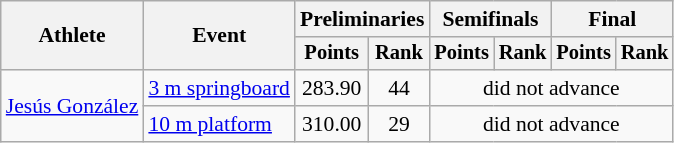<table class=wikitable style="font-size:90%;">
<tr>
<th rowspan="2">Athlete</th>
<th rowspan="2">Event</th>
<th colspan="2">Preliminaries</th>
<th colspan="2">Semifinals</th>
<th colspan="2">Final</th>
</tr>
<tr style="font-size:95%">
<th>Points</th>
<th>Rank</th>
<th>Points</th>
<th>Rank</th>
<th>Points</th>
<th>Rank</th>
</tr>
<tr align=center>
<td align=left rowspan=2><a href='#'>Jesús González</a></td>
<td align=left><a href='#'>3 m springboard</a></td>
<td>283.90</td>
<td>44</td>
<td colspan="4">did not advance</td>
</tr>
<tr align=center>
<td align=left><a href='#'>10 m platform</a></td>
<td>310.00</td>
<td>29</td>
<td colspan="4">did not advance</td>
</tr>
</table>
